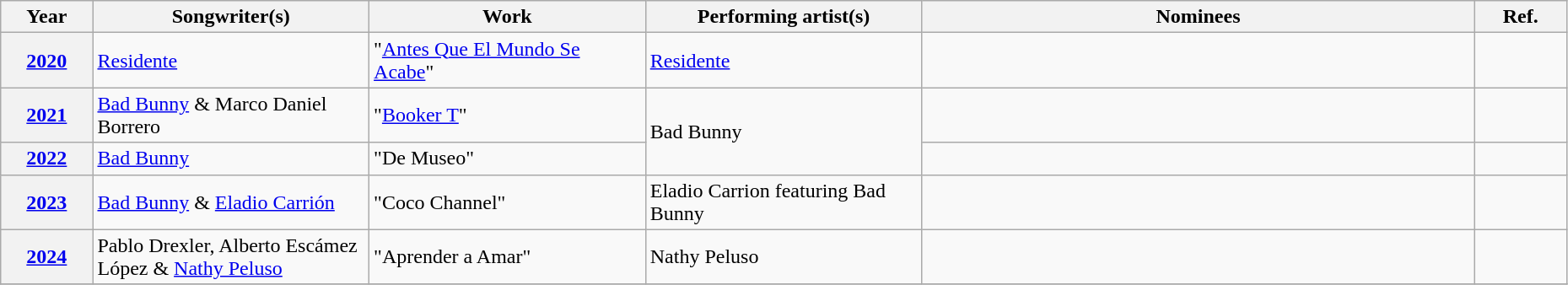<table class="wikitable plainrowheaders sortable" style="width:98%">
<tr>
<th scope="col" width="5%">Year</th>
<th scope="col" width="15%">Songwriter(s)</th>
<th scope="col" width="15%">Work</th>
<th scope="col" width="15%">Performing artist(s)</th>
<th scope="col" class="unsortable" width="30%">Nominees</th>
<th scope="col" class="unsortable" width="5%">Ref.</th>
</tr>
<tr>
<th align="center"><a href='#'>2020</a></th>
<td><a href='#'>Residente</a></td>
<td>"<a href='#'>Antes Que El Mundo Se Acabe</a>"</td>
<td><a href='#'>Residente</a></td>
<td></td>
<td></td>
</tr>
<tr>
<th align="center"><a href='#'>2021</a></th>
<td><a href='#'>Bad Bunny</a> & Marco Daniel Borrero</td>
<td>"<a href='#'>Booker T</a>"</td>
<td rowspan=2>Bad Bunny</td>
<td></td>
<td></td>
</tr>
<tr>
<th style="text-align:center;" scope="row"><a href='#'><strong>2022</strong></a></th>
<td><a href='#'>Bad Bunny</a></td>
<td>"De Museo"</td>
<td></td>
<td></td>
</tr>
<tr>
<th style="text-align:center;" scope="row"><a href='#'><strong>2023</strong></a></th>
<td><a href='#'>Bad Bunny</a> & <a href='#'>Eladio Carrión</a></td>
<td>"Coco Channel"</td>
<td>Eladio Carrion featuring Bad Bunny</td>
<td></td>
<td style="text-align:center;"></td>
</tr>
<tr>
<th style="text-align:center;" scope="row"><a href='#'><strong>2024</strong></a></th>
<td>Pablo Drexler, Alberto Escámez López & <a href='#'>Nathy Peluso</a></td>
<td>"Aprender a Amar"</td>
<td>Nathy Peluso</td>
<td></td>
<td align="center"></td>
</tr>
<tr>
</tr>
</table>
